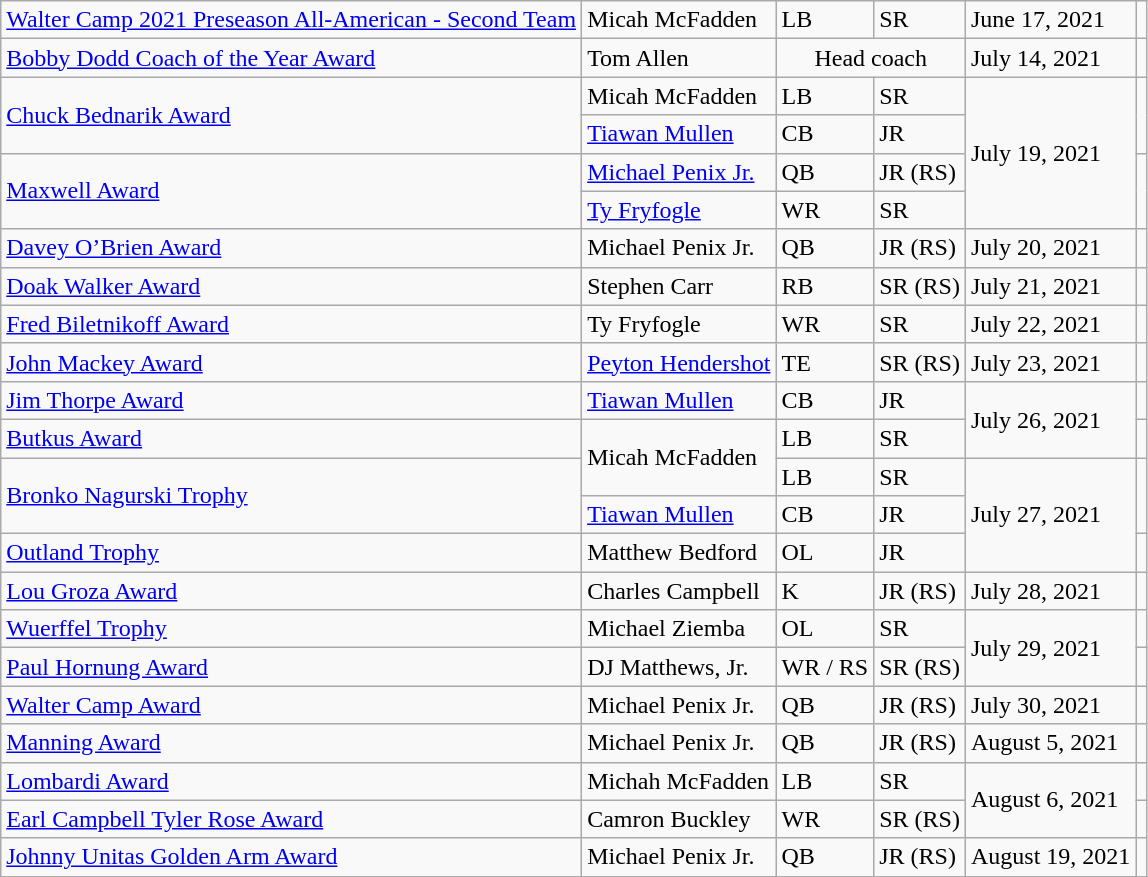<table class="wikitable sortable">
<tr>
<td><a href='#'>Walter Camp 2021 Preseason All-American - Second Team</a></td>
<td>Micah McFadden</td>
<td>LB</td>
<td>SR</td>
<td>June 17, 2021</td>
<td></td>
</tr>
<tr>
<td><a href='#'>Bobby Dodd Coach of the Year Award</a></td>
<td>Tom Allen</td>
<td colspan="2" align="center">Head coach</td>
<td>July 14, 2021</td>
<td></td>
</tr>
<tr>
<td rowspan="2"><a href='#'>Chuck Bednarik Award</a></td>
<td>Micah McFadden</td>
<td>LB</td>
<td>SR</td>
<td rowspan="4">July 19, 2021</td>
<td rowspan="2"></td>
</tr>
<tr>
<td><a href='#'>Tiawan Mullen</a></td>
<td>CB</td>
<td>JR</td>
</tr>
<tr>
<td rowspan="2"><a href='#'>Maxwell Award</a></td>
<td><a href='#'>Michael Penix Jr.</a></td>
<td>QB</td>
<td>JR (RS)</td>
<td rowspan="2"></td>
</tr>
<tr>
<td><a href='#'>Ty Fryfogle</a></td>
<td>WR</td>
<td>SR</td>
</tr>
<tr>
<td><a href='#'>Davey O’Brien Award</a></td>
<td>Michael Penix Jr.</td>
<td>QB</td>
<td>JR (RS)</td>
<td>July 20, 2021</td>
<td></td>
</tr>
<tr>
<td><a href='#'>Doak Walker Award</a></td>
<td>Stephen Carr</td>
<td>RB</td>
<td>SR (RS)</td>
<td>July 21, 2021</td>
<td></td>
</tr>
<tr>
<td><a href='#'>Fred Biletnikoff Award</a></td>
<td>Ty Fryfogle</td>
<td>WR</td>
<td>SR</td>
<td>July 22, 2021</td>
<td></td>
</tr>
<tr>
<td><a href='#'>John Mackey Award</a></td>
<td><a href='#'>Peyton Hendershot</a></td>
<td>TE</td>
<td>SR (RS)</td>
<td>July 23, 2021</td>
<td></td>
</tr>
<tr>
<td><a href='#'>Jim Thorpe Award</a></td>
<td><a href='#'>Tiawan Mullen</a></td>
<td>CB</td>
<td>JR</td>
<td rowspan="2">July 26, 2021</td>
<td></td>
</tr>
<tr>
<td><a href='#'>Butkus Award</a></td>
<td rowspan="2">Micah McFadden</td>
<td>LB</td>
<td>SR</td>
<td></td>
</tr>
<tr>
<td rowspan="2"><a href='#'>Bronko Nagurski Trophy</a></td>
<td>LB</td>
<td>SR</td>
<td rowspan="3">July 27, 2021</td>
<td rowspan="2"></td>
</tr>
<tr>
<td><a href='#'>Tiawan Mullen</a></td>
<td>CB</td>
<td>JR</td>
</tr>
<tr>
<td><a href='#'>Outland Trophy</a></td>
<td>Matthew Bedford</td>
<td>OL</td>
<td>JR</td>
<td></td>
</tr>
<tr>
<td><a href='#'>Lou Groza Award</a></td>
<td>Charles Campbell</td>
<td>K</td>
<td>JR (RS)</td>
<td>July 28, 2021</td>
<td></td>
</tr>
<tr>
<td><a href='#'>Wuerffel Trophy</a></td>
<td>Michael Ziemba</td>
<td>OL</td>
<td>SR</td>
<td rowspan="2">July 29, 2021</td>
<td></td>
</tr>
<tr>
<td><a href='#'>Paul Hornung Award</a></td>
<td>DJ Matthews, Jr.</td>
<td>WR / RS</td>
<td>SR (RS)</td>
<td></td>
</tr>
<tr>
<td><a href='#'>Walter Camp Award</a></td>
<td>Michael Penix Jr.</td>
<td>QB</td>
<td>JR (RS)</td>
<td>July 30, 2021</td>
<td></td>
</tr>
<tr>
<td><a href='#'>Manning Award</a></td>
<td>Michael Penix Jr.</td>
<td>QB</td>
<td>JR (RS)</td>
<td>August 5, 2021</td>
<td></td>
</tr>
<tr>
<td><a href='#'>Lombardi Award</a></td>
<td>Michah McFadden</td>
<td>LB</td>
<td>SR</td>
<td rowspan="2">August 6, 2021</td>
<td></td>
</tr>
<tr>
<td><a href='#'>Earl Campbell Tyler Rose Award</a></td>
<td>Camron Buckley</td>
<td>WR</td>
<td>SR (RS)</td>
<td></td>
</tr>
<tr>
<td><a href='#'>Johnny Unitas Golden Arm Award</a></td>
<td>Michael Penix Jr.</td>
<td>QB</td>
<td>JR (RS)</td>
<td>August 19, 2021</td>
<td></td>
</tr>
</table>
